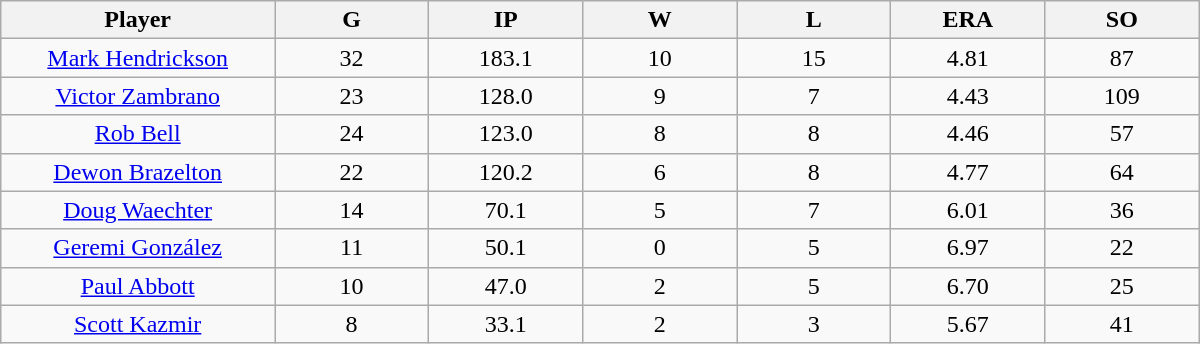<table class="wikitable sortable">
<tr>
<th bgcolor="#DDDDFF" width="16%">Player</th>
<th bgcolor="#DDDDFF" width="9%">G</th>
<th bgcolor="#DDDDFF" width="9%">IP</th>
<th bgcolor="#DDDDFF" width="9%">W</th>
<th bgcolor="#DDDDFF" width="9%">L</th>
<th bgcolor="#DDDDFF" width="9%">ERA</th>
<th bgcolor="#DDDDFF" width="9%">SO</th>
</tr>
<tr align="center">
<td><a href='#'>Mark Hendrickson</a></td>
<td>32</td>
<td>183.1</td>
<td>10</td>
<td>15</td>
<td>4.81</td>
<td>87</td>
</tr>
<tr align=center>
<td><a href='#'>Victor Zambrano</a></td>
<td>23</td>
<td>128.0</td>
<td>9</td>
<td>7</td>
<td>4.43</td>
<td>109</td>
</tr>
<tr align=center>
<td><a href='#'>Rob Bell</a></td>
<td>24</td>
<td>123.0</td>
<td>8</td>
<td>8</td>
<td>4.46</td>
<td>57</td>
</tr>
<tr align=center>
<td><a href='#'>Dewon Brazelton</a></td>
<td>22</td>
<td>120.2</td>
<td>6</td>
<td>8</td>
<td>4.77</td>
<td>64</td>
</tr>
<tr align=center>
<td><a href='#'>Doug Waechter</a></td>
<td>14</td>
<td>70.1</td>
<td>5</td>
<td>7</td>
<td>6.01</td>
<td>36</td>
</tr>
<tr align=center>
<td><a href='#'>Geremi González</a></td>
<td>11</td>
<td>50.1</td>
<td>0</td>
<td>5</td>
<td>6.97</td>
<td>22</td>
</tr>
<tr align=center>
<td><a href='#'>Paul Abbott</a></td>
<td>10</td>
<td>47.0</td>
<td>2</td>
<td>5</td>
<td>6.70</td>
<td>25</td>
</tr>
<tr align=center>
<td><a href='#'>Scott Kazmir</a></td>
<td>8</td>
<td>33.1</td>
<td>2</td>
<td>3</td>
<td>5.67</td>
<td>41</td>
</tr>
</table>
